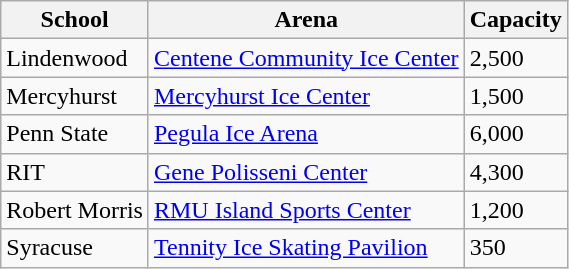<table class="wikitable">
<tr>
<th>School</th>
<th>Arena</th>
<th>Capacity</th>
</tr>
<tr>
<td>Lindenwood</td>
<td><a href='#'>Centene Community Ice Center</a></td>
<td>2,500</td>
</tr>
<tr>
<td>Mercyhurst</td>
<td><a href='#'>Mercyhurst Ice Center</a></td>
<td>1,500</td>
</tr>
<tr>
<td>Penn State</td>
<td><a href='#'>Pegula Ice Arena</a></td>
<td>6,000</td>
</tr>
<tr>
<td>RIT</td>
<td><a href='#'>Gene Polisseni Center</a></td>
<td>4,300</td>
</tr>
<tr>
<td>Robert Morris</td>
<td><a href='#'>RMU Island Sports Center</a></td>
<td>1,200</td>
</tr>
<tr>
<td>Syracuse</td>
<td><a href='#'>Tennity Ice Skating Pavilion</a></td>
<td>350</td>
</tr>
</table>
